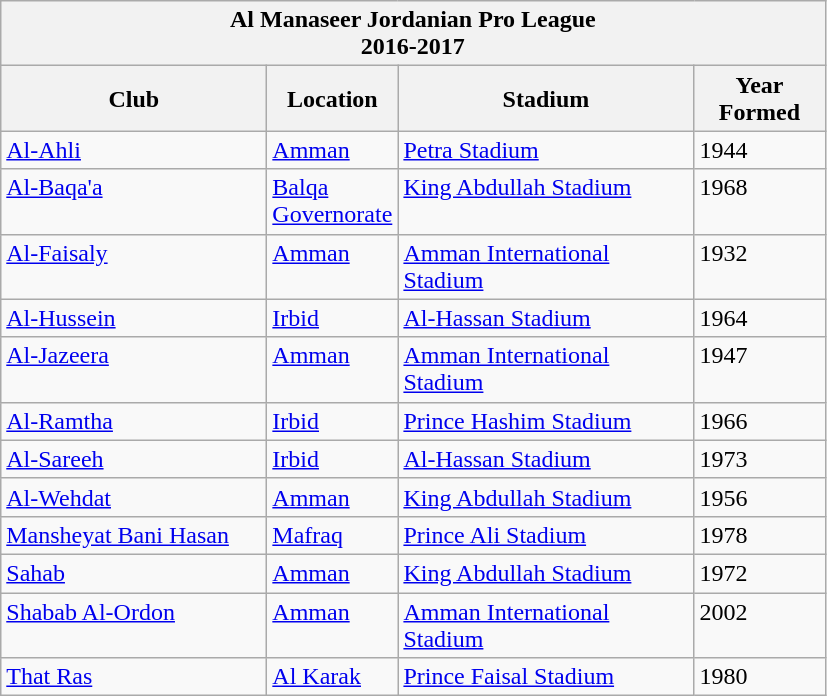<table class="wikitable">
<tr>
<th colspan="4">Al Manaseer Jordanian Pro League<br> 2016-2017</th>
</tr>
<tr>
<th style="width:170px;">Club</th>
<th style="width:80px;">Location</th>
<th style="width:190px;">Stadium</th>
<th style="width:80px;">Year Formed</th>
</tr>
<tr style="vertical-align:top;">
<td><a href='#'>Al-Ahli</a></td>
<td><a href='#'>Amman</a></td>
<td><a href='#'>Petra Stadium</a></td>
<td>1944</td>
</tr>
<tr style="vertical-align:top;">
<td><a href='#'>Al-Baqa'a</a></td>
<td><a href='#'>Balqa Governorate </a></td>
<td><a href='#'>King Abdullah Stadium</a></td>
<td>1968</td>
</tr>
<tr style="vertical-align:top;">
<td><a href='#'>Al-Faisaly</a></td>
<td><a href='#'>Amman</a></td>
<td><a href='#'>Amman International Stadium</a></td>
<td>1932</td>
</tr>
<tr style="vertical-align:top;">
<td><a href='#'>Al-Hussein</a></td>
<td><a href='#'>Irbid</a></td>
<td><a href='#'>Al-Hassan Stadium</a></td>
<td>1964</td>
</tr>
<tr style="vertical-align:top;">
<td><a href='#'>Al-Jazeera</a></td>
<td><a href='#'>Amman</a></td>
<td><a href='#'>Amman International Stadium</a></td>
<td>1947</td>
</tr>
<tr style="vertical-align:top;">
<td><a href='#'>Al-Ramtha</a></td>
<td><a href='#'>Irbid</a></td>
<td><a href='#'>Prince Hashim Stadium</a></td>
<td>1966</td>
</tr>
<tr style="vertical-align:top;">
<td><a href='#'>Al-Sareeh</a></td>
<td><a href='#'>Irbid</a></td>
<td><a href='#'>Al-Hassan Stadium</a></td>
<td>1973</td>
</tr>
<tr style="vertical-align:top;">
<td><a href='#'>Al-Wehdat</a></td>
<td><a href='#'>Amman</a></td>
<td><a href='#'>King Abdullah Stadium</a></td>
<td>1956</td>
</tr>
<tr style="vertical-align:top;">
<td><a href='#'>Mansheyat Bani Hasan</a></td>
<td><a href='#'>Mafraq</a></td>
<td><a href='#'>Prince Ali Stadium</a></td>
<td>1978</td>
</tr>
<tr style="vertical-align:top;">
<td><a href='#'>Sahab</a></td>
<td><a href='#'>Amman</a></td>
<td><a href='#'>King Abdullah Stadium</a></td>
<td>1972</td>
</tr>
<tr style="vertical-align:top;">
<td><a href='#'>Shabab Al-Ordon</a></td>
<td><a href='#'>Amman</a></td>
<td><a href='#'>Amman International Stadium</a></td>
<td>2002</td>
</tr>
<tr style="vertical-align:top;">
<td><a href='#'>That Ras</a></td>
<td><a href='#'>Al Karak</a></td>
<td><a href='#'>Prince Faisal Stadium</a></td>
<td>1980</td>
</tr>
</table>
